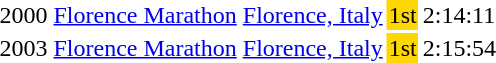<table>
<tr>
<td>2000</td>
<td><a href='#'>Florence Marathon</a></td>
<td><a href='#'>Florence, Italy</a></td>
<td bgcolor=gold>1st</td>
<td>2:14:11</td>
</tr>
<tr>
<td>2003</td>
<td><a href='#'>Florence Marathon</a></td>
<td><a href='#'>Florence, Italy</a></td>
<td bgcolor=gold>1st</td>
<td>2:15:54</td>
</tr>
</table>
